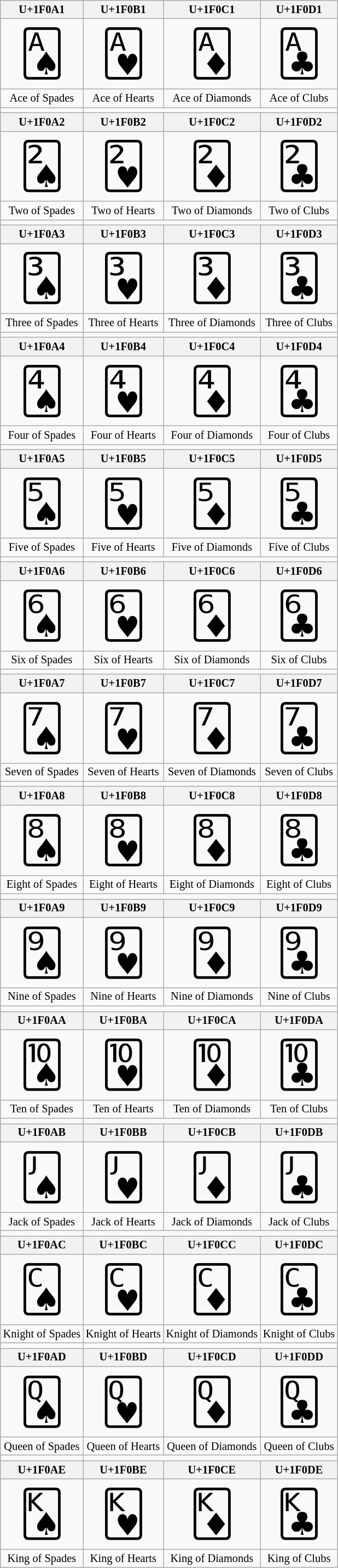<table class="wikitable unicode" style="text-align:center; font-size:85%;">
<tr>
<th>U+1F0A1</th>
<th>U+1F0B1</th>
<th>U+1F0C1</th>
<th>U+1F0D1</th>
</tr>
<tr style="font-size:400%;">
<td>🂡</td>
<td>🂱</td>
<td>🃁</td>
<td>🃑</td>
</tr>
<tr>
<td>Ace of Spades</td>
<td>Ace of Hearts</td>
<td>Ace of Diamonds</td>
<td>Ace of Clubs</td>
</tr>
<tr>
<td></td>
</tr>
<tr>
<th>U+1F0A2</th>
<th>U+1F0B2</th>
<th>U+1F0C2</th>
<th>U+1F0D2</th>
</tr>
<tr style="font-size:400%;">
<td>🂢</td>
<td>🂲</td>
<td>🃂</td>
<td>🃒</td>
</tr>
<tr>
<td>Two of Spades</td>
<td>Two of Hearts</td>
<td>Two of Diamonds</td>
<td>Two of Clubs</td>
</tr>
<tr>
<td></td>
</tr>
<tr>
<th>U+1F0A3</th>
<th>U+1F0B3</th>
<th>U+1F0C3</th>
<th>U+1F0D3</th>
</tr>
<tr style="font-size:400%;">
<td>🂣</td>
<td>🂳</td>
<td>🃃</td>
<td>🃓</td>
</tr>
<tr>
<td>Three of Spades</td>
<td>Three of Hearts</td>
<td>Three of Diamonds</td>
<td>Three of Clubs</td>
</tr>
<tr>
<td></td>
</tr>
<tr>
<th>U+1F0A4</th>
<th>U+1F0B4</th>
<th>U+1F0C4</th>
<th>U+1F0D4</th>
</tr>
<tr style="font-size:400%;">
<td>🂤</td>
<td>🂴</td>
<td>🃄</td>
<td>🃔</td>
</tr>
<tr>
<td>Four of Spades</td>
<td>Four of Hearts</td>
<td>Four of Diamonds</td>
<td>Four of Clubs</td>
</tr>
<tr>
<td></td>
</tr>
<tr>
<th>U+1F0A5</th>
<th>U+1F0B5</th>
<th>U+1F0C5</th>
<th>U+1F0D5</th>
</tr>
<tr style="font-size:400%;">
<td>🂥</td>
<td>🂵</td>
<td>🃅</td>
<td>🃕</td>
</tr>
<tr>
<td>Five of Spades</td>
<td>Five of Hearts</td>
<td>Five of Diamonds</td>
<td>Five of Clubs</td>
</tr>
<tr>
<td></td>
</tr>
<tr>
<th>U+1F0A6</th>
<th>U+1F0B6</th>
<th>U+1F0C6</th>
<th>U+1F0D6</th>
</tr>
<tr style="font-size:400%;">
<td>🂦</td>
<td>🂶</td>
<td>🃆</td>
<td>🃖</td>
</tr>
<tr>
<td>Six of Spades</td>
<td>Six of Hearts</td>
<td>Six of Diamonds</td>
<td>Six of Clubs</td>
</tr>
<tr>
<td></td>
</tr>
<tr>
<th>U+1F0A7</th>
<th>U+1F0B7</th>
<th>U+1F0C7</th>
<th>U+1F0D7</th>
</tr>
<tr style="font-size:400%;">
<td>🂧</td>
<td>🂷</td>
<td>🃇</td>
<td>🃗</td>
</tr>
<tr>
<td>Seven of Spades</td>
<td>Seven of Hearts</td>
<td>Seven of Diamonds</td>
<td>Seven of Clubs</td>
</tr>
<tr>
<td></td>
</tr>
<tr>
<th>U+1F0A8</th>
<th>U+1F0B8</th>
<th>U+1F0C8</th>
<th>U+1F0D8</th>
</tr>
<tr style="font-size:400%;">
<td>🂨</td>
<td>🂸</td>
<td>🃈</td>
<td>🃘</td>
</tr>
<tr>
<td>Eight of Spades</td>
<td>Eight of Hearts</td>
<td>Eight of Diamonds</td>
<td>Eight of Clubs</td>
</tr>
<tr>
<td></td>
</tr>
<tr>
<th>U+1F0A9</th>
<th>U+1F0B9</th>
<th>U+1F0C9</th>
<th>U+1F0D9</th>
</tr>
<tr style="font-size:400%;">
<td>🂩</td>
<td>🂹</td>
<td>🃉</td>
<td>🃙</td>
</tr>
<tr>
<td>Nine of Spades</td>
<td>Nine of Hearts</td>
<td>Nine of Diamonds</td>
<td>Nine of Clubs</td>
</tr>
<tr>
<td></td>
</tr>
<tr>
<th>U+1F0AA</th>
<th>U+1F0BA</th>
<th>U+1F0CA</th>
<th>U+1F0DA</th>
</tr>
<tr style="font-size:400%;">
<td>🂪</td>
<td>🂺</td>
<td>🃊</td>
<td>🃚</td>
</tr>
<tr>
<td>Ten of Spades</td>
<td>Ten of Hearts</td>
<td>Ten of Diamonds</td>
<td>Ten of Clubs</td>
</tr>
<tr>
<td></td>
</tr>
<tr>
<th>U+1F0AB</th>
<th>U+1F0BB</th>
<th>U+1F0CB</th>
<th>U+1F0DB</th>
</tr>
<tr style="font-size:400%;">
<td>🂫</td>
<td>🂻</td>
<td>🃋</td>
<td>🃛</td>
</tr>
<tr>
<td>Jack of Spades</td>
<td>Jack of Hearts</td>
<td>Jack of Diamonds</td>
<td>Jack of Clubs</td>
</tr>
<tr>
<td></td>
</tr>
<tr>
<th>U+1F0AC</th>
<th>U+1F0BC</th>
<th>U+1F0CC</th>
<th>U+1F0DC</th>
</tr>
<tr style="font-size:400%;">
<td>🂬</td>
<td>🂼</td>
<td>🃌</td>
<td>🃜</td>
</tr>
<tr>
<td>Knight of Spades</td>
<td>Knight of Hearts</td>
<td>Knight of Diamonds</td>
<td>Knight of Clubs</td>
</tr>
<tr>
<td></td>
</tr>
<tr>
<th>U+1F0AD</th>
<th>U+1F0BD</th>
<th>U+1F0CD</th>
<th>U+1F0DD</th>
</tr>
<tr style="font-size:400%;">
<td>🂭</td>
<td>🂽</td>
<td>🃍</td>
<td>🃝</td>
</tr>
<tr>
<td>Queen of Spades</td>
<td>Queen of Hearts</td>
<td>Queen of Diamonds</td>
<td>Queen of Clubs</td>
</tr>
<tr>
<td></td>
</tr>
<tr>
<th>U+1F0AE</th>
<th>U+1F0BE</th>
<th>U+1F0CE</th>
<th>U+1F0DE</th>
</tr>
<tr style="font-size:400%;">
<td>🂮</td>
<td>🂾</td>
<td>🃎</td>
<td>🃞</td>
</tr>
<tr>
<td>King of Spades</td>
<td>King of Hearts</td>
<td>King of Diamonds</td>
<td>King of Clubs</td>
</tr>
</table>
